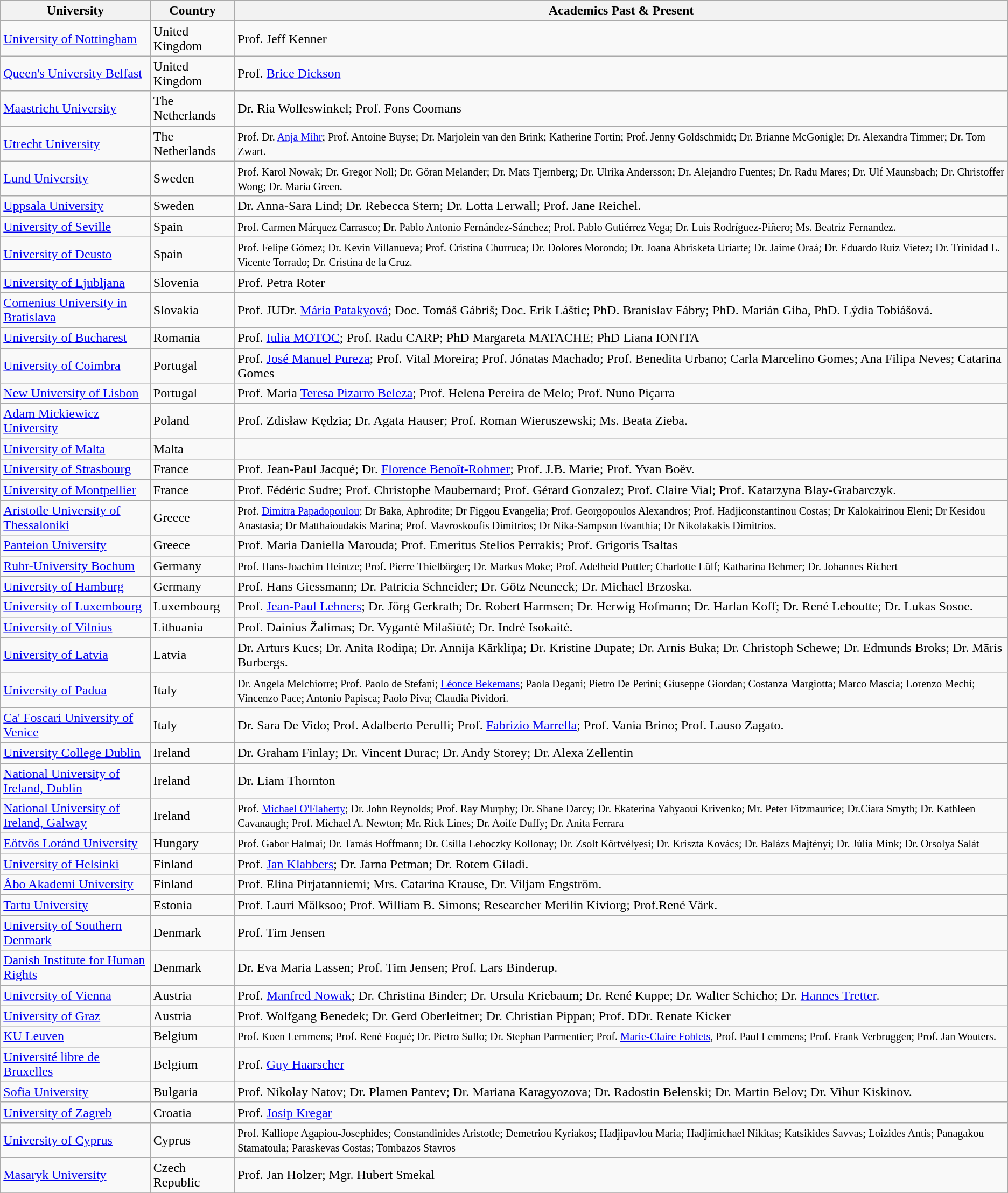<table class="wikitable sortable">
<tr>
<th>University</th>
<th>Country</th>
<th>Academics Past & Present</th>
</tr>
<tr>
<td><a href='#'>University of Nottingham</a></td>
<td> United Kingdom</td>
<td>Prof. Jeff Kenner</td>
</tr>
<tr>
<td><a href='#'>Queen's University Belfast</a></td>
<td> United Kingdom</td>
<td>Prof. <a href='#'>Brice Dickson</a></td>
</tr>
<tr>
<td><a href='#'>Maastricht University</a></td>
<td> The Netherlands</td>
<td>Dr. Ria Wolleswinkel; Prof. Fons Coomans</td>
</tr>
<tr>
<td><a href='#'>Utrecht University</a></td>
<td> The Netherlands</td>
<td><small>Prof. Dr. <a href='#'>Anja Mihr</a>; Prof. Antoine Buyse; Dr. Marjolein van den Brink; Katherine Fortin; Prof. Jenny Goldschmidt; Dr. Brianne McGonigle; Dr. Alexandra Timmer; Dr. Tom Zwart.</small></td>
</tr>
<tr>
<td><a href='#'>Lund University</a></td>
<td> Sweden</td>
<td><small>Prof. Karol Nowak; Dr. Gregor Noll; Dr. Göran Melander; Dr. Mats Tjernberg; Dr. Ulrika Andersson; Dr. Alejandro Fuentes; Dr. Radu Mares; Dr. Ulf Maunsbach; Dr. Christoffer Wong; Dr. Maria Green.</small></td>
</tr>
<tr>
<td><a href='#'>Uppsala University</a></td>
<td> Sweden</td>
<td>Dr. Anna-Sara Lind; Dr. Rebecca Stern; Dr. Lotta Lerwall; Prof. Jane Reichel.</td>
</tr>
<tr>
<td><a href='#'>University of Seville</a></td>
<td> Spain</td>
<td><small>Prof. Carmen Márquez Carrasco; Dr. Pablo Antonio Fernández-Sánchez; Prof. Pablo Gutiérrez Vega; Dr. Luis Rodríguez-Piñero; Ms. Beatriz Fernandez.</small></td>
</tr>
<tr>
<td><a href='#'>University of Deusto</a></td>
<td> Spain</td>
<td><small>Prof. Felipe Gómez; Dr. Kevin Villanueva; Prof. Cristina Churruca; Dr. Dolores Morondo; Dr. Joana Abrisketa Uriarte; Dr. Jaime Oraá; Dr. Eduardo Ruiz Vietez; Dr. Trinidad L. Vicente Torrado; Dr. Cristina de la Cruz.</small></td>
</tr>
<tr>
<td><a href='#'>University of Ljubljana</a></td>
<td> Slovenia</td>
<td>Prof. Petra Roter</td>
</tr>
<tr>
<td><a href='#'>Comenius University in Bratislava</a></td>
<td> Slovakia</td>
<td>Prof. JUDr. <a href='#'>Mária Patakyová</a>; Doc. Tomáš Gábriš;  Doc. Erik Láštic; PhD. Branislav Fábry; PhD. Marián Giba, PhD.  Lýdia Tobiášová.</td>
</tr>
<tr>
<td><a href='#'>University of Bucharest</a></td>
<td> Romania</td>
<td>Prof. <a href='#'>Iulia MOTOC</a>; Prof. Radu CARP; PhD Margareta MATACHE; PhD Liana IONITA</td>
</tr>
<tr>
<td><a href='#'>University of Coimbra</a></td>
<td> Portugal</td>
<td>Prof. <a href='#'>José Manuel Pureza</a>; Prof. Vital Moreira; Prof. Jónatas Machado; Prof. Benedita Urbano; Carla Marcelino Gomes; Ana Filipa Neves; Catarina Gomes</td>
</tr>
<tr>
<td><a href='#'>New University of Lisbon</a></td>
<td> Portugal</td>
<td>Prof. Maria <a href='#'>Teresa Pizarro Beleza</a>; Prof. Helena Pereira de Melo; Prof. Nuno Piçarra</td>
</tr>
<tr>
<td><a href='#'>Adam Mickiewicz University</a></td>
<td> Poland</td>
<td>Prof. Zdisław Kędzia; Dr. Agata Hauser; Prof. Roman Wieruszewski; Ms. Beata Zieba.</td>
</tr>
<tr>
<td><a href='#'>University of Malta</a></td>
<td> Malta</td>
<td></td>
</tr>
<tr>
<td><a href='#'>University of Strasbourg</a></td>
<td> France</td>
<td>Prof. Jean-Paul Jacqué; Dr. <a href='#'>Florence Benoît-Rohmer</a>; Prof. J.B. Marie; Prof. Yvan Boëv.</td>
</tr>
<tr>
<td><a href='#'>University of Montpellier</a></td>
<td> France</td>
<td>Prof. Fédéric Sudre; Prof. Christophe Maubernard; Prof. Gérard Gonzalez; Prof. Claire Vial; Prof. Katarzyna Blay-Grabarczyk.</td>
</tr>
<tr>
<td><a href='#'>Aristotle University of Thessaloniki</a></td>
<td> Greece</td>
<td><small>Prof. <a href='#'>Dimitra Papadopoulou</a>; Dr Baka, Aphrodite; Dr Figgou Evangelia; Prof. Georgopoulos Alexandros; Prof. Hadjiconstantinou Costas; Dr Kalokairinou Eleni; Dr Kesidou Anastasia; Dr Matthaioudakis Marina; Prof. Mavroskoufis Dimitrios; Dr Nika-Sampson Evanthia; Dr Nikolakakis Dimitrios.</small></td>
</tr>
<tr>
<td><a href='#'>Panteion University</a></td>
<td> Greece</td>
<td>Prof. Maria Daniella Marouda; Prof. Emeritus Stelios Perrakis; Prof. Grigoris Tsaltas</td>
</tr>
<tr>
<td><a href='#'>Ruhr-University Bochum</a></td>
<td> Germany</td>
<td><small>Prof. Hans-Joachim Heintze; Prof. Pierre Thielbörger; Dr. Markus Moke; Prof. Adelheid Puttler; Charlotte Lülf; Katharina Behmer; Dr. Johannes Richert</small></td>
</tr>
<tr>
<td><a href='#'>University of Hamburg</a></td>
<td> Germany</td>
<td>Prof. Hans Giessmann; Dr. Patricia Schneider; Dr. Götz Neuneck; Dr. Michael Brzoska.</td>
</tr>
<tr>
<td><a href='#'>University of Luxembourg</a></td>
<td> Luxembourg</td>
<td>Prof. <a href='#'>Jean-Paul Lehners</a>; Dr. Jörg Gerkrath; Dr. Robert Harmsen; Dr. Herwig Hofmann; Dr. Harlan Koff; Dr. René Leboutte; Dr. Lukas Sosoe.</td>
</tr>
<tr>
<td><a href='#'>University of Vilnius</a></td>
<td> Lithuania</td>
<td>Prof. Dainius Žalimas; Dr. Vygantė Milašiūtė; Dr. Indrė Isokaitė.</td>
</tr>
<tr>
<td><a href='#'>University of Latvia</a></td>
<td> Latvia</td>
<td>Dr. Arturs Kucs; Dr. Anita Rodiņa; Dr. Annija Kārkliņa; Dr. Kristine Dupate; Dr. Arnis Buka; Dr. Christoph Schewe; Dr. Edmunds Broks; Dr. Māris Burbergs.</td>
</tr>
<tr>
<td><a href='#'>University of Padua</a></td>
<td> Italy</td>
<td><small>Dr. Angela Melchiorre; Prof. Paolo de Stefani; <a href='#'>Léonce Bekemans</a>; Paola Degani; Pietro De Perini; Giuseppe Giordan; Costanza Margiotta; Marco Mascia; Lorenzo Mechi; Vincenzo Pace; Antonio Papisca; Paolo Piva; Claudia Pividori.</small></td>
</tr>
<tr>
<td><a href='#'>Ca' Foscari University of Venice</a></td>
<td> Italy</td>
<td>Dr. Sara De Vido; Prof. Adalberto Perulli; Prof. <a href='#'>Fabrizio Marrella</a>; Prof. Vania Brino; Prof. Lauso Zagato.</td>
</tr>
<tr>
<td><a href='#'>University College Dublin</a></td>
<td> Ireland</td>
<td>Dr. Graham Finlay; Dr. Vincent Durac; Dr. Andy Storey; Dr. Alexa Zellentin</td>
</tr>
<tr>
<td><a href='#'>National University of Ireland, Dublin</a></td>
<td> Ireland</td>
<td>Dr. Liam Thornton</td>
</tr>
<tr>
<td><a href='#'>National University of Ireland, Galway</a></td>
<td> Ireland</td>
<td><small>Prof. <a href='#'>Michael O'Flaherty</a>; Dr. John Reynolds; Prof. Ray Murphy; Dr. Shane Darcy; Dr. Ekaterina Yahyaoui Krivenko; Mr. Peter Fitzmaurice; Dr.Ciara Smyth; Dr. Kathleen Cavanaugh; Prof. Michael A. Newton; Mr. Rick Lines; Dr. Aoife Duffy; Dr. Anita Ferrara</small></td>
</tr>
<tr>
<td><a href='#'>Eötvös Loránd University</a></td>
<td> Hungary</td>
<td><small>Prof. Gabor Halmai; Dr. Tamás Hoffmann; Dr. Csilla Lehoczky Kollonay; Dr. Zsolt Körtvélyesi; Dr. Kriszta Kovács; Dr. Balázs Majtényi; Dr. Júlia Mink; Dr. Orsolya Salát</small></td>
</tr>
<tr>
<td><a href='#'>University of Helsinki</a></td>
<td> Finland</td>
<td>Prof. <a href='#'>Jan Klabbers</a>; Dr. Jarna Petman; Dr. Rotem Giladi.</td>
</tr>
<tr>
<td><a href='#'>Åbo Akademi University</a></td>
<td> Finland</td>
<td>Prof. Elina Pirjatanniemi; Mrs. Catarina Krause, Dr. Viljam Engström.</td>
</tr>
<tr>
<td><a href='#'>Tartu University</a></td>
<td> Estonia</td>
<td>Prof. Lauri Mälksoo; Prof. William B. Simons; Researcher Merilin Kiviorg; Prof.René Värk.</td>
</tr>
<tr>
<td><a href='#'>University of Southern Denmark</a></td>
<td> Denmark</td>
<td>Prof. Tim Jensen</td>
</tr>
<tr>
<td><a href='#'>Danish Institute for Human Rights</a></td>
<td> Denmark</td>
<td>Dr. Eva Maria Lassen; Prof. Tim Jensen; Prof. Lars Binderup.</td>
</tr>
<tr>
<td><a href='#'>University of Vienna</a></td>
<td> Austria</td>
<td>Prof. <a href='#'>Manfred Nowak</a>; Dr. Christina Binder; Dr. Ursula Kriebaum; Dr. René Kuppe; Dr. Walter Schicho; Dr. <a href='#'>Hannes Tretter</a>.</td>
</tr>
<tr>
<td><a href='#'>University of Graz</a></td>
<td> Austria</td>
<td>Prof. Wolfgang Benedek; Dr. Gerd Oberleitner; Dr. Christian Pippan; Prof. DDr. Renate Kicker</td>
</tr>
<tr>
<td><a href='#'>KU Leuven</a></td>
<td> Belgium</td>
<td><small>Prof. Koen Lemmens; Prof. René Foqué; Dr.  Pietro Sullo; Dr. Stephan Parmentier; Prof. <a href='#'>Marie-Claire Foblets</a>, Prof. Paul Lemmens; Prof. Frank Verbruggen; Prof. Jan Wouters.</small></td>
</tr>
<tr>
<td><a href='#'>Université libre de Bruxelles</a></td>
<td> Belgium</td>
<td>Prof. <a href='#'>Guy Haarscher</a></td>
</tr>
<tr>
<td><a href='#'>Sofia University</a></td>
<td> Bulgaria</td>
<td>Prof. Nikolay Natov; Dr. Plamen Pantev; Dr. Mariana Karagyozova; Dr. Radostin Belenski; Dr. Martin Belov; Dr. Vihur Kiskinov.</td>
</tr>
<tr>
<td><a href='#'>University of Zagreb</a></td>
<td> Croatia</td>
<td>Prof. <a href='#'>Josip Kregar</a></td>
</tr>
<tr>
<td><a href='#'>University of Cyprus</a></td>
<td> Cyprus</td>
<td><small>Prof. Kalliope Agapiou-Josephides; Constandinides Aristotle; Demetriou Kyriakos; Hadjipavlou Maria; Hadjimichael Nikitas; Katsikides Savvas; Loizides Antis; Panagakou Stamatoula; Paraskevas Costas; Tombazos Stavros</small></td>
</tr>
<tr>
<td><a href='#'>Masaryk University</a></td>
<td> Czech Republic</td>
<td>Prof. Jan Holzer; Mgr. Hubert Smekal</td>
</tr>
<tr>
</tr>
</table>
